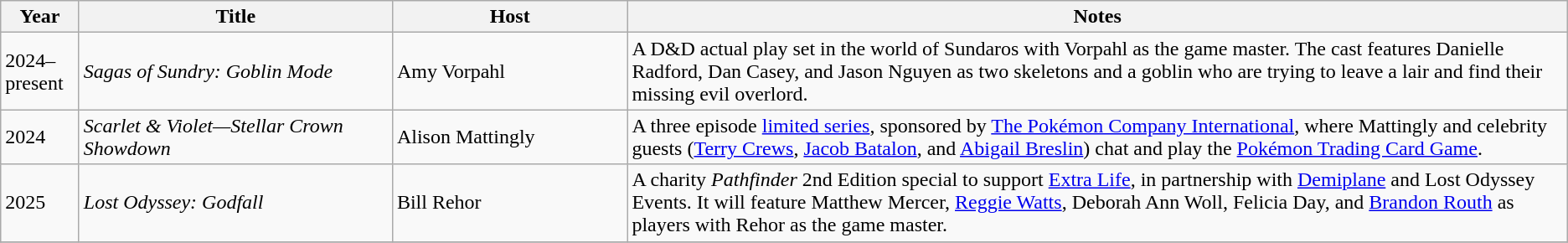<table class="wikitable sortable">
<tr>
<th width="5%">Year</th>
<th width="20%">Title</th>
<th width="15%">Host</th>
<th width="60%">Notes</th>
</tr>
<tr>
<td>2024–present</td>
<td><em>Sagas of Sundry: Goblin Mode</em></td>
<td>Amy Vorpahl</td>
<td>A D&D actual play set in the world of Sundaros with Vorpahl as the game master. The cast features Danielle Radford, Dan Casey, and Jason Nguyen as two skeletons and a goblin who are trying to leave a lair and find their missing evil overlord.</td>
</tr>
<tr>
<td>2024</td>
<td><em>Scarlet & Violet—Stellar Crown Showdown</em></td>
<td>Alison Mattingly</td>
<td>A three episode <a href='#'>limited series</a>, sponsored by <a href='#'>The Pokémon Company International</a>, where Mattingly and celebrity guests (<a href='#'>Terry Crews</a>, <a href='#'>Jacob Batalon</a>, and <a href='#'>Abigail Breslin</a>) chat and play the <a href='#'>Pokémon Trading Card Game</a>.</td>
</tr>
<tr>
<td>2025</td>
<td><em>Lost Odyssey: Godfall</em></td>
<td>Bill Rehor</td>
<td>A charity <em>Pathfinder</em> 2nd Edition special to support <a href='#'>Extra Life</a>, in partnership with <a href='#'>Demiplane</a> and Lost Odyssey Events. It will feature Matthew Mercer, <a href='#'>Reggie Watts</a>, Deborah Ann Woll, Felicia Day, and <a href='#'>Brandon Routh</a> as players with Rehor as the game master.</td>
</tr>
<tr>
</tr>
</table>
